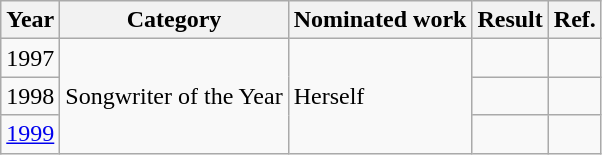<table class="wikitable">
<tr>
<th>Year</th>
<th>Category</th>
<th>Nominated work</th>
<th>Result</th>
<th>Ref.</th>
</tr>
<tr>
<td>1997</td>
<td rowspan="3">Songwriter of the Year</td>
<td rowspan="3">Herself</td>
<td></td>
<td align="center"></td>
</tr>
<tr>
<td>1998</td>
<td></td>
<td align="center"></td>
</tr>
<tr>
<td><a href='#'>1999</a></td>
<td></td>
<td align="center"></td>
</tr>
</table>
